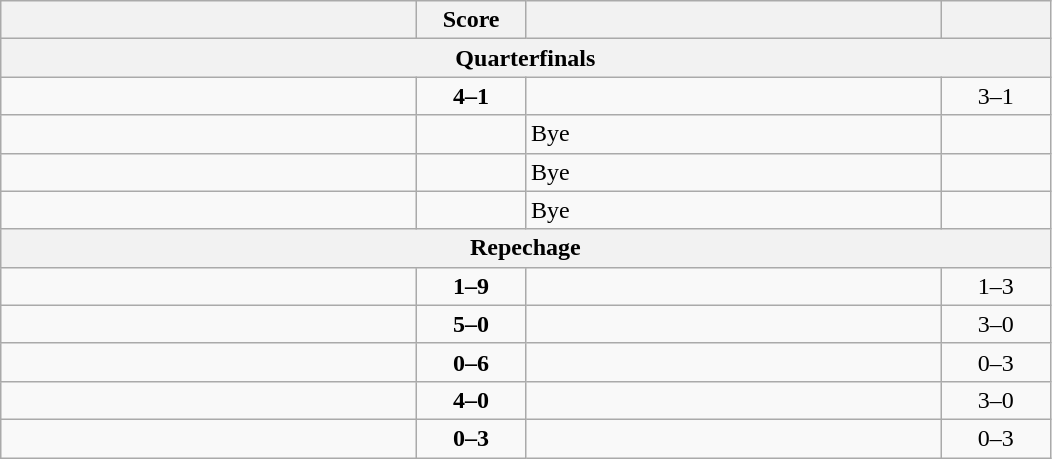<table class="wikitable" style="text-align: left; ">
<tr>
<th align="right" width="270"></th>
<th width="65">Score</th>
<th align="left" width="270"></th>
<th width="65"></th>
</tr>
<tr>
<th colspan=4>Quarterfinals</th>
</tr>
<tr>
<td><strong></strong></td>
<td align="center"><strong>4–1</strong></td>
<td></td>
<td align=center>3–1 <strong></strong></td>
</tr>
<tr>
<td><strong></strong></td>
<td></td>
<td>Bye</td>
<td></td>
</tr>
<tr>
<td><strong></strong></td>
<td></td>
<td>Bye</td>
<td></td>
</tr>
<tr>
<td><strong></strong></td>
<td></td>
<td>Bye</td>
<td></td>
</tr>
<tr>
<th colspan=4>Repechage</th>
</tr>
<tr>
<td></td>
<td align="center"><strong>1–9</strong></td>
<td><strong></strong></td>
<td align=center>1–3 <strong></strong></td>
</tr>
<tr>
<td><strong></strong></td>
<td align="center"><strong>5–0</strong></td>
<td></td>
<td align=center>3–0 <strong></strong></td>
</tr>
<tr>
<td></td>
<td align="center"><strong>0–6</strong></td>
<td><strong></strong></td>
<td align=center>0–3 <strong></strong></td>
</tr>
<tr>
<td><strong></strong></td>
<td align="center"><strong>4–0</strong></td>
<td></td>
<td align=center>3–0 <strong></strong></td>
</tr>
<tr>
<td></td>
<td align="center"><strong>0–3</strong></td>
<td><strong></strong></td>
<td align=center>0–3 <strong></strong></td>
</tr>
</table>
